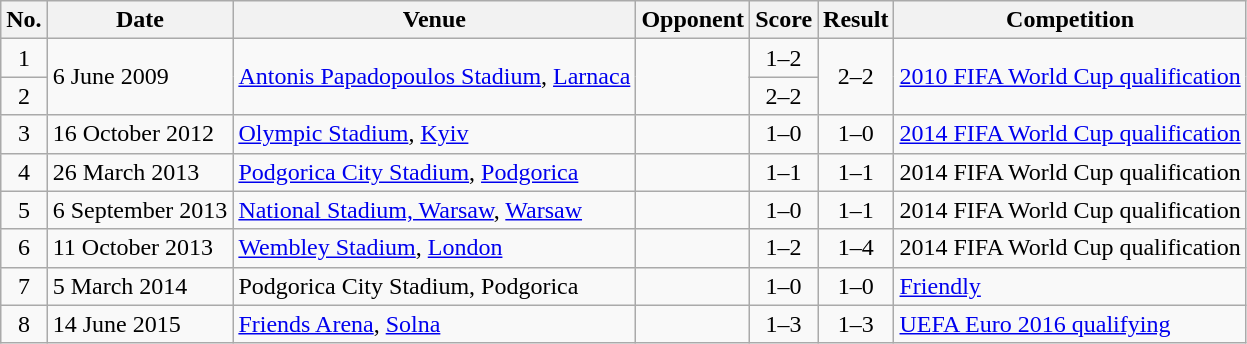<table class="wikitable sortable">
<tr>
<th scope="col">No.</th>
<th scope="col">Date</th>
<th scope="col">Venue</th>
<th scope="col">Opponent</th>
<th scope="col">Score</th>
<th scope="col">Result</th>
<th scope="col">Competition</th>
</tr>
<tr>
<td align="center">1</td>
<td rowspan="2">6 June 2009</td>
<td rowspan="2"><a href='#'>Antonis Papadopoulos Stadium</a>, <a href='#'>Larnaca</a></td>
<td rowspan="2"></td>
<td align="center">1–2</td>
<td rowspan="2" align="center">2–2</td>
<td rowspan="2"><a href='#'>2010 FIFA World Cup qualification</a></td>
</tr>
<tr>
<td align="center">2</td>
<td align="center">2–2</td>
</tr>
<tr>
<td align="center">3</td>
<td>16 October 2012</td>
<td><a href='#'>Olympic Stadium</a>, <a href='#'>Kyiv</a></td>
<td></td>
<td align="center">1–0</td>
<td align="center">1–0</td>
<td><a href='#'>2014 FIFA World Cup qualification</a></td>
</tr>
<tr>
<td align="center">4</td>
<td>26 March 2013</td>
<td><a href='#'>Podgorica City Stadium</a>, <a href='#'>Podgorica</a></td>
<td></td>
<td align="center">1–1</td>
<td align="center">1–1</td>
<td>2014 FIFA World Cup qualification</td>
</tr>
<tr>
<td align="center">5</td>
<td>6 September 2013</td>
<td><a href='#'>National Stadium, Warsaw</a>, <a href='#'>Warsaw</a></td>
<td></td>
<td align="center">1–0</td>
<td align="center">1–1</td>
<td>2014 FIFA World Cup qualification</td>
</tr>
<tr>
<td align="center">6</td>
<td>11 October 2013</td>
<td><a href='#'>Wembley Stadium</a>, <a href='#'>London</a></td>
<td></td>
<td align="center">1–2</td>
<td align="center">1–4</td>
<td>2014 FIFA World Cup qualification</td>
</tr>
<tr>
<td align="center">7</td>
<td>5 March 2014</td>
<td>Podgorica City Stadium, Podgorica</td>
<td></td>
<td align="center">1–0</td>
<td align="center">1–0</td>
<td><a href='#'>Friendly</a></td>
</tr>
<tr>
<td align="center">8</td>
<td>14 June 2015</td>
<td><a href='#'>Friends Arena</a>, <a href='#'>Solna</a></td>
<td></td>
<td align="center">1–3</td>
<td align="center">1–3</td>
<td><a href='#'>UEFA Euro 2016 qualifying</a></td>
</tr>
</table>
